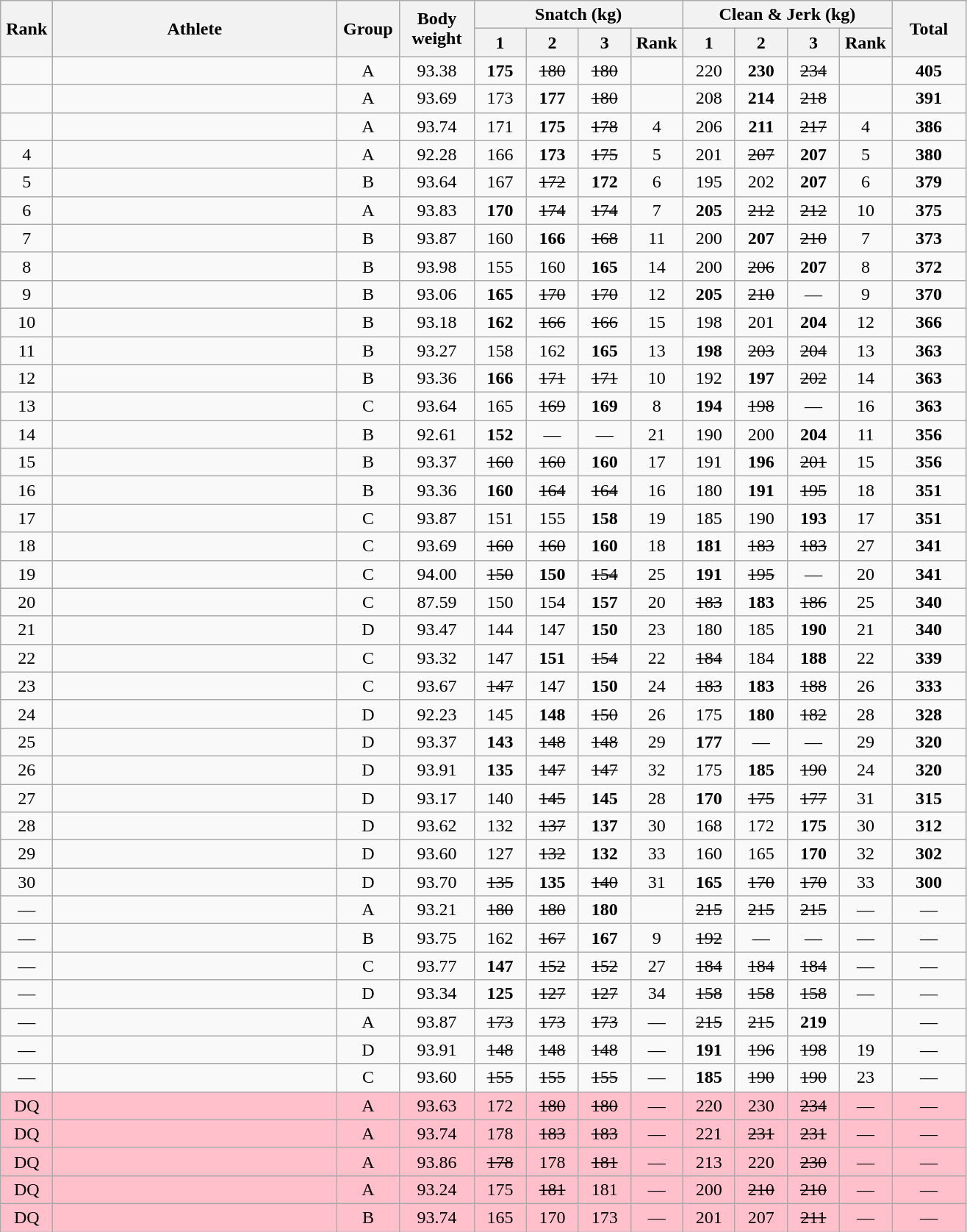<table class = "wikitable" style="text-align:center;">
<tr>
<th rowspan=2 width=40>Rank</th>
<th rowspan=2 width=250>Athlete</th>
<th rowspan=2 width=50>Group</th>
<th rowspan=2 width=60>Body weight</th>
<th colspan=4>Snatch (kg)</th>
<th colspan=4>Clean & Jerk (kg)</th>
<th rowspan=2 width=60>Total</th>
</tr>
<tr>
<th width=40>1</th>
<th width=40>2</th>
<th width=40>3</th>
<th width=40>Rank</th>
<th width=40>1</th>
<th width=40>2</th>
<th width=40>3</th>
<th width=40>Rank</th>
</tr>
<tr>
<td></td>
<td align=left></td>
<td>A</td>
<td>93.38</td>
<td><strong>175</strong></td>
<td><s>180 </s></td>
<td><s>180 </s></td>
<td></td>
<td>220</td>
<td><strong>230</strong></td>
<td><s>234 </s></td>
<td></td>
<td><strong>405</strong></td>
</tr>
<tr>
<td></td>
<td align=left></td>
<td>A</td>
<td>93.69</td>
<td>173</td>
<td><strong>177</strong></td>
<td><s>180 </s></td>
<td></td>
<td>208</td>
<td><strong>214</strong></td>
<td><s>218 </s></td>
<td></td>
<td><strong>391</strong></td>
</tr>
<tr>
<td></td>
<td align=left></td>
<td>A</td>
<td>93.74</td>
<td>171</td>
<td><strong>175</strong></td>
<td><s>178 </s></td>
<td>4</td>
<td>206</td>
<td><strong>211</strong></td>
<td><s>217 </s></td>
<td>4</td>
<td><strong>386</strong></td>
</tr>
<tr>
<td>4</td>
<td align=left></td>
<td>A</td>
<td>92.28</td>
<td>166</td>
<td><strong>173</strong></td>
<td><s>175 </s></td>
<td>5</td>
<td>201</td>
<td><s>207 </s></td>
<td><strong>207</strong></td>
<td>5</td>
<td><strong>380</strong></td>
</tr>
<tr>
<td>5</td>
<td align=left></td>
<td>B</td>
<td>93.64</td>
<td>167</td>
<td><s>172 </s></td>
<td><strong>172</strong></td>
<td>6</td>
<td>195</td>
<td>202</td>
<td><strong>207</strong></td>
<td>6</td>
<td><strong>379</strong></td>
</tr>
<tr>
<td>6</td>
<td align=left></td>
<td>A</td>
<td>93.83</td>
<td><strong>170</strong></td>
<td><s>174 </s></td>
<td><s>174 </s></td>
<td>7</td>
<td><strong>205</strong></td>
<td><s>212 </s></td>
<td><s>212 </s></td>
<td>10</td>
<td><strong>375</strong></td>
</tr>
<tr>
<td>7</td>
<td align=left></td>
<td>B</td>
<td>93.87</td>
<td>160</td>
<td><strong>166</strong></td>
<td><s>168 </s></td>
<td>11</td>
<td>200</td>
<td><strong>207</strong></td>
<td><s>210 </s></td>
<td>7</td>
<td><strong>373</strong></td>
</tr>
<tr>
<td>8</td>
<td align=left></td>
<td>B</td>
<td>93.98</td>
<td>155</td>
<td>160</td>
<td><strong>165</strong></td>
<td>14</td>
<td>200</td>
<td><s>206 </s></td>
<td><strong>207</strong></td>
<td>8</td>
<td><strong>372</strong></td>
</tr>
<tr>
<td>9</td>
<td align=left></td>
<td>B</td>
<td>93.06</td>
<td><strong>165</strong></td>
<td><s>170 </s></td>
<td><s>170 </s></td>
<td>12</td>
<td><strong>205</strong></td>
<td><s>210 </s></td>
<td>—</td>
<td>9</td>
<td><strong>370</strong></td>
</tr>
<tr>
<td>10</td>
<td align=left></td>
<td>B</td>
<td>93.18</td>
<td><strong>162</strong></td>
<td><s>166 </s></td>
<td><s>166 </s></td>
<td>15</td>
<td>198</td>
<td>201</td>
<td><strong>204</strong></td>
<td>12</td>
<td><strong>366</strong></td>
</tr>
<tr>
<td>11</td>
<td align=left></td>
<td>B</td>
<td>93.27</td>
<td>158</td>
<td>162</td>
<td><strong>165</strong></td>
<td>13</td>
<td><strong>198</strong></td>
<td><s>203 </s></td>
<td><s>204 </s></td>
<td>13</td>
<td><strong>363</strong></td>
</tr>
<tr>
<td>12</td>
<td align=left></td>
<td>B</td>
<td>93.36</td>
<td><strong>166</strong></td>
<td><s>171 </s></td>
<td><s>171 </s></td>
<td>10</td>
<td>192</td>
<td><strong>197</strong></td>
<td><s>202 </s></td>
<td>14</td>
<td><strong>363</strong></td>
</tr>
<tr>
<td>13</td>
<td align=left></td>
<td>C</td>
<td>93.64</td>
<td>165</td>
<td><s>169 </s></td>
<td><strong>169</strong></td>
<td>8</td>
<td><strong>194</strong></td>
<td><s>198 </s></td>
<td>—</td>
<td>16</td>
<td><strong>363</strong></td>
</tr>
<tr>
<td>14</td>
<td align=left></td>
<td>B</td>
<td>92.61</td>
<td><strong>152</strong></td>
<td>—</td>
<td>—</td>
<td>21</td>
<td>190</td>
<td>200</td>
<td><strong>204</strong></td>
<td>11</td>
<td><strong>356</strong></td>
</tr>
<tr>
<td>15</td>
<td align=left></td>
<td>B</td>
<td>93.37</td>
<td><s>160 </s></td>
<td><s>160 </s></td>
<td><strong>160</strong></td>
<td>17</td>
<td>191</td>
<td><strong>196</strong></td>
<td><s>201 </s></td>
<td>15</td>
<td><strong>356</strong></td>
</tr>
<tr>
<td>16</td>
<td align=left></td>
<td>B</td>
<td>93.36</td>
<td><strong>160</strong></td>
<td><s>164 </s></td>
<td><s>164 </s></td>
<td>16</td>
<td>180</td>
<td><strong>191</strong></td>
<td><s>195 </s></td>
<td>18</td>
<td><strong>351</strong></td>
</tr>
<tr>
<td>17</td>
<td align=left></td>
<td>C</td>
<td>93.87</td>
<td>151</td>
<td>155</td>
<td><strong>158</strong></td>
<td>19</td>
<td>185</td>
<td>190</td>
<td><strong>193</strong></td>
<td>17</td>
<td><strong>351</strong></td>
</tr>
<tr>
<td>18</td>
<td align=left></td>
<td>C</td>
<td>93.69</td>
<td><s>160 </s></td>
<td><s>160 </s></td>
<td><strong>160</strong></td>
<td>18</td>
<td><strong>181</strong></td>
<td><s>183 </s></td>
<td><s>183 </s></td>
<td>27</td>
<td><strong>341</strong></td>
</tr>
<tr>
<td>19</td>
<td align=left></td>
<td>C</td>
<td>94.00</td>
<td><s>150 </s></td>
<td><strong>150</strong></td>
<td><s>154 </s></td>
<td>25</td>
<td><strong>191</strong></td>
<td><s>195 </s></td>
<td>—</td>
<td>20</td>
<td><strong>341</strong></td>
</tr>
<tr>
<td>20</td>
<td align=left></td>
<td>C</td>
<td>87.59</td>
<td>150</td>
<td>154</td>
<td><strong>157</strong></td>
<td>20</td>
<td><s>183 </s></td>
<td><strong>183</strong></td>
<td><s>186 </s></td>
<td>25</td>
<td><strong>340</strong></td>
</tr>
<tr>
<td>21</td>
<td align=left></td>
<td>D</td>
<td>93.47</td>
<td>144</td>
<td>147</td>
<td><strong>150</strong></td>
<td>23</td>
<td>180</td>
<td>185</td>
<td><strong>190</strong></td>
<td>21</td>
<td><strong>340</strong></td>
</tr>
<tr>
<td>22</td>
<td align=left></td>
<td>C</td>
<td>93.32</td>
<td>147</td>
<td><strong>151</strong></td>
<td><s>154 </s></td>
<td>22</td>
<td><s>184 </s></td>
<td>184</td>
<td><strong>188</strong></td>
<td>22</td>
<td><strong>339</strong></td>
</tr>
<tr>
<td>23</td>
<td align=left></td>
<td>C</td>
<td>93.67</td>
<td><s>147 </s></td>
<td>147</td>
<td><strong>150</strong></td>
<td>24</td>
<td><s>183 </s></td>
<td><strong>183</strong></td>
<td><s>188 </s></td>
<td>26</td>
<td><strong>333</strong></td>
</tr>
<tr>
<td>24</td>
<td align=left></td>
<td>D</td>
<td>92.23</td>
<td>145</td>
<td><strong>148</strong></td>
<td><s>150 </s></td>
<td>26</td>
<td>175</td>
<td><strong>180</strong></td>
<td><s>182 </s></td>
<td>28</td>
<td><strong>328</strong></td>
</tr>
<tr>
<td>25</td>
<td align=left></td>
<td>D</td>
<td>93.37</td>
<td><strong>143</strong></td>
<td><s>148 </s></td>
<td><s>148 </s></td>
<td>29</td>
<td><strong>177</strong></td>
<td>—</td>
<td>—</td>
<td>29</td>
<td><strong>320</strong></td>
</tr>
<tr>
<td>26</td>
<td align=left></td>
<td>D</td>
<td>93.91</td>
<td><strong>135</strong></td>
<td><s>147 </s></td>
<td><s>147 </s></td>
<td>32</td>
<td>175</td>
<td><strong>185</strong></td>
<td><s>190 </s></td>
<td>24</td>
<td><strong>320</strong></td>
</tr>
<tr>
<td>27</td>
<td align=left></td>
<td>D</td>
<td>93.17</td>
<td>140</td>
<td><s>145 </s></td>
<td><strong>145</strong></td>
<td>28</td>
<td><strong>170</strong></td>
<td><s>175 </s></td>
<td><s>177 </s></td>
<td>31</td>
<td><strong>315</strong></td>
</tr>
<tr>
<td>28</td>
<td align=left></td>
<td>D</td>
<td>93.62</td>
<td>132</td>
<td><s>137 </s></td>
<td><strong>137</strong></td>
<td>30</td>
<td>168</td>
<td>172</td>
<td><strong>175</strong></td>
<td>30</td>
<td><strong>312</strong></td>
</tr>
<tr>
<td>29</td>
<td align=left></td>
<td>D</td>
<td>93.60</td>
<td>127</td>
<td><s>132 </s></td>
<td><strong>132</strong></td>
<td>33</td>
<td>160</td>
<td>165</td>
<td><strong>170</strong></td>
<td>32</td>
<td><strong>302</strong></td>
</tr>
<tr>
<td>30</td>
<td align=left></td>
<td>D</td>
<td>93.70</td>
<td><s>135 </s></td>
<td><strong>135</strong></td>
<td><s>140 </s></td>
<td>31</td>
<td><strong>165</strong></td>
<td><s>170 </s></td>
<td><s>170 </s></td>
<td>33</td>
<td><strong>300</strong></td>
</tr>
<tr>
<td>—</td>
<td align=left></td>
<td>A</td>
<td>93.21</td>
<td><s>180 </s></td>
<td><s>180 </s></td>
<td><strong>180</strong></td>
<td></td>
<td><s>215 </s></td>
<td><s>215 </s></td>
<td><s>215 </s></td>
<td>—</td>
<td>—</td>
</tr>
<tr>
<td>—</td>
<td align=left></td>
<td>B</td>
<td>93.75</td>
<td>162</td>
<td><s>167 </s></td>
<td><strong>167</strong></td>
<td>9</td>
<td><s>192 </s></td>
<td>—</td>
<td>—</td>
<td>—</td>
<td>—</td>
</tr>
<tr>
<td>—</td>
<td align=left></td>
<td>C</td>
<td>93.77</td>
<td><strong>147</strong></td>
<td><s>152 </s></td>
<td><s>152 </s></td>
<td>27</td>
<td><s>184 </s></td>
<td><s>184 </s></td>
<td><s>184 </s></td>
<td>—</td>
<td>—</td>
</tr>
<tr>
<td>—</td>
<td align=left></td>
<td>D</td>
<td>93.34</td>
<td><strong>125</strong></td>
<td><s>127 </s></td>
<td><s>127 </s></td>
<td>34</td>
<td><s>158 </s></td>
<td><s>158 </s></td>
<td><s>158 </s></td>
<td>—</td>
<td>—</td>
</tr>
<tr>
<td>—</td>
<td align=left></td>
<td>A</td>
<td>93.87</td>
<td><s>173 </s></td>
<td><s>173 </s></td>
<td><s>173 </s></td>
<td>—</td>
<td><s>215 </s></td>
<td><s>215 </s></td>
<td><strong>219</strong></td>
<td></td>
<td>—</td>
</tr>
<tr>
<td>—</td>
<td align=left></td>
<td>D</td>
<td>93.91</td>
<td><s>148 </s></td>
<td><s>148 </s></td>
<td><s>148 </s></td>
<td>—</td>
<td><strong>191</strong></td>
<td><s>196 </s></td>
<td><s>198 </s></td>
<td>19</td>
<td>—</td>
</tr>
<tr>
<td>—</td>
<td align=left></td>
<td>C</td>
<td>93.60</td>
<td><s>155 </s></td>
<td><s>155 </s></td>
<td><s>155 </s></td>
<td>—</td>
<td><strong>185</strong></td>
<td><s>190 </s></td>
<td><s>190 </s></td>
<td>23</td>
<td>—</td>
</tr>
<tr bgcolor=pink>
<td>DQ</td>
<td align=left></td>
<td>A</td>
<td>93.63</td>
<td>172</td>
<td><s>180 </s></td>
<td><s>180 </s></td>
<td>—</td>
<td>220</td>
<td>230</td>
<td><s>234 </s></td>
<td>—</td>
<td>—</td>
</tr>
<tr bgcolor=pink>
<td>DQ</td>
<td align=left></td>
<td>A</td>
<td>93.74</td>
<td>178</td>
<td><s>183 </s></td>
<td><s>183 </s></td>
<td>—</td>
<td>221</td>
<td><s>231 </s></td>
<td><s>231 </s></td>
<td>—</td>
<td>—</td>
</tr>
<tr bgcolor=pink>
<td>DQ</td>
<td align=left></td>
<td>A</td>
<td>93.86</td>
<td><s>178 </s></td>
<td>178</td>
<td><s>181 </s></td>
<td>—</td>
<td>213</td>
<td>220</td>
<td><s>230 </s></td>
<td>—</td>
<td>—</td>
</tr>
<tr bgcolor=pink>
<td>DQ</td>
<td align=left></td>
<td>A</td>
<td>93.24</td>
<td>175</td>
<td><s>181 </s></td>
<td>181</td>
<td>—</td>
<td>200</td>
<td><s>210 </s></td>
<td><s>210 </s></td>
<td>—</td>
<td>—</td>
</tr>
<tr bgcolor=pink>
<td>DQ</td>
<td align=left></td>
<td>B</td>
<td>93.74</td>
<td>165</td>
<td>170</td>
<td>173</td>
<td>—</td>
<td>201</td>
<td>207</td>
<td><s>211 </s></td>
<td>—</td>
<td>—</td>
</tr>
</table>
